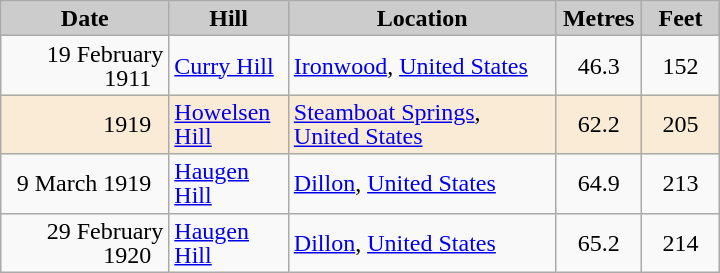<table class="wikitable sortable" style="text-align:left; line-height:16px; width:38%">
<tr>
<th style="background-color: #ccc;" width="120">Date</th>
<th style="background-color: #ccc;" width="75">Hill</th>
<th style="background-color: #ccc;" width="205">Location</th>
<th style="background-color: #ccc;" width="50">Metres</th>
<th style="background-color: #ccc;" width="50">Feet</th>
</tr>
<tr>
<td align=right>19 February 1911  </td>
<td><a href='#'>Curry Hill</a></td>
<td><a href='#'>Ironwood</a>, <a href='#'>United States</a></td>
<td align=center>46.3</td>
<td align=center>152</td>
</tr>
<tr bgcolor=#FAEBD7>
<td align=right>1919  </td>
<td><a href='#'>Howelsen Hill</a></td>
<td><a href='#'>Steamboat Springs</a>, <a href='#'>United States</a></td>
<td align=center>62.2</td>
<td align=center>205</td>
</tr>
<tr>
<td align=right>9 March 1919  </td>
<td><a href='#'>Haugen Hill</a></td>
<td><a href='#'>Dillon</a>, <a href='#'>United States</a></td>
<td align=center>64.9</td>
<td align=center>213</td>
</tr>
<tr>
<td align=right>29 February 1920  </td>
<td><a href='#'>Haugen Hill</a></td>
<td><a href='#'>Dillon</a>, <a href='#'>United States</a></td>
<td align=center>65.2</td>
<td align=center>214</td>
</tr>
</table>
